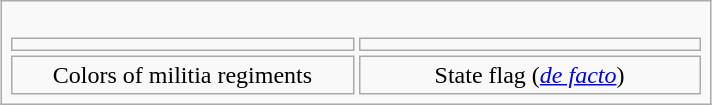<table class="wikitable" style="margin:0 auto; text-align:center">
<tr>
<td><br><table cellspacing=3 cellpadding=3>
<tr class="noresize">
<td style="width:220px"></td>
<td style="width:220px"></td>
</tr>
<tr style="vertical-align:top">
<td>Colors of militia regiments </td>
<td>State flag (<em><a href='#'>de facto</a></em>) </td>
</tr>
</table>
</td>
</tr>
</table>
